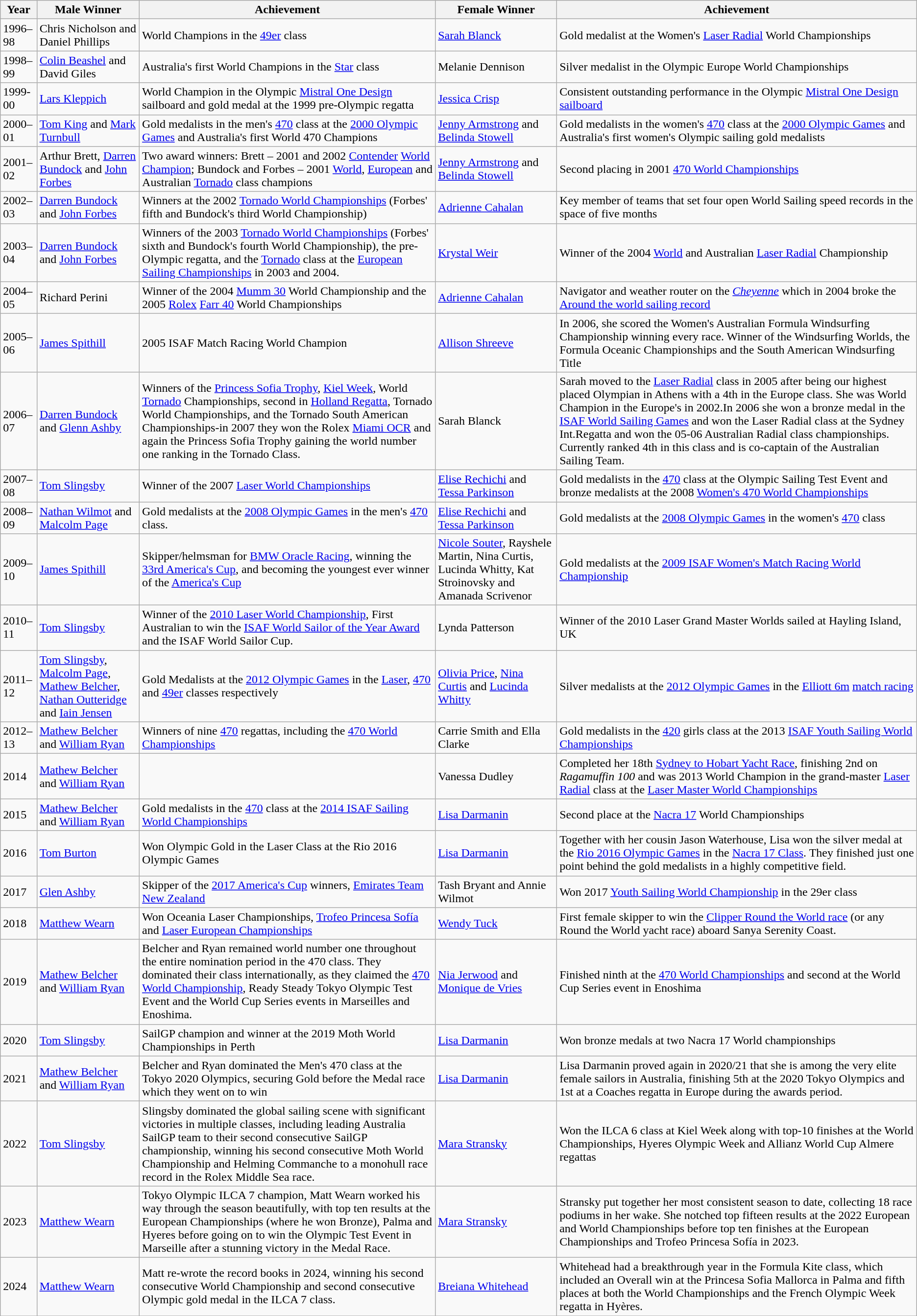<table class="wikitable sortable">
<tr>
<th>Year</th>
<th>Male Winner</th>
<th>Achievement</th>
<th>Female Winner</th>
<th>Achievement</th>
</tr>
<tr>
<td>1996–98</td>
<td>Chris Nicholson and Daniel Phillips</td>
<td>World Champions in the <a href='#'>49er</a> class</td>
<td><a href='#'>Sarah Blanck</a></td>
<td>Gold medalist at the Women's <a href='#'>Laser Radial</a> World Championships</td>
</tr>
<tr>
<td>1998–99</td>
<td><a href='#'>Colin Beashel</a> and David Giles</td>
<td>Australia's first World Champions in the <a href='#'>Star</a> class</td>
<td>Melanie Dennison</td>
<td>Silver medalist in the Olympic Europe World Championships</td>
</tr>
<tr>
<td>1999-00</td>
<td><a href='#'>Lars Kleppich</a></td>
<td>World Champion in the Olympic <a href='#'>Mistral One Design</a> sailboard and gold medal at the 1999 pre-Olympic regatta</td>
<td><a href='#'>Jessica Crisp</a></td>
<td>Consistent outstanding performance in the Olympic <a href='#'>Mistral One Design</a> <a href='#'>sailboard</a></td>
</tr>
<tr>
<td>2000–01</td>
<td><a href='#'>Tom King</a> and <a href='#'>Mark Turnbull</a></td>
<td>Gold medalists in the men's <a href='#'>470</a> class at the <a href='#'>2000 Olympic Games</a> and Australia's first World 470 Champions</td>
<td><a href='#'>Jenny Armstrong</a> and <a href='#'>Belinda Stowell</a></td>
<td>Gold medalists in the women's <a href='#'>470</a> class at the <a href='#'>2000 Olympic Games</a> and Australia's first women's Olympic sailing gold medalists</td>
</tr>
<tr>
<td>2001–02</td>
<td>Arthur Brett, <a href='#'>Darren Bundock</a> and <a href='#'>John Forbes</a></td>
<td>Two award winners: Brett – 2001 and 2002 <a href='#'>Contender</a> <a href='#'>World Champion</a>; Bundock and Forbes – 2001 <a href='#'>World</a>, <a href='#'>European</a> and Australian <a href='#'>Tornado</a> class champions</td>
<td><a href='#'>Jenny Armstrong</a> and <a href='#'>Belinda Stowell</a></td>
<td>Second placing in 2001 <a href='#'>470 World Championships</a></td>
</tr>
<tr>
<td>2002–03</td>
<td><a href='#'>Darren Bundock</a> and <a href='#'>John Forbes</a></td>
<td>Winners at the 2002 <a href='#'>Tornado World Championships</a> (Forbes' fifth and Bundock's third World Championship)</td>
<td><a href='#'>Adrienne Cahalan</a></td>
<td>Key member of teams that set four open World Sailing speed records in the space of five months</td>
</tr>
<tr>
<td>2003–04</td>
<td><a href='#'>Darren Bundock</a> and <a href='#'>John Forbes</a></td>
<td>Winners of the 2003 <a href='#'>Tornado World Championships</a> (Forbes' sixth and Bundock's fourth World Championship), the pre-Olympic regatta, and the <a href='#'>Tornado</a> class at the <a href='#'>European Sailing Championships</a> in 2003 and 2004.</td>
<td><a href='#'>Krystal Weir</a></td>
<td>Winner of the 2004 <a href='#'>World</a> and Australian <a href='#'>Laser Radial</a> Championship</td>
</tr>
<tr>
<td>2004–05</td>
<td>Richard Perini</td>
<td>Winner of the 2004 <a href='#'>Mumm 30</a> World Championship and the 2005 <a href='#'>Rolex</a> <a href='#'>Farr 40</a> World Championships</td>
<td><a href='#'>Adrienne Cahalan</a></td>
<td>Navigator and weather router on the <em><a href='#'>Cheyenne</a></em> which in 2004 broke the <a href='#'>Around the world sailing record</a></td>
</tr>
<tr>
<td>2005–06</td>
<td><a href='#'>James Spithill</a></td>
<td>2005 ISAF Match Racing World Champion</td>
<td><a href='#'>Allison Shreeve</a></td>
<td>In 2006, she scored the Women's Australian Formula Windsurfing Championship winning every race. Winner of the Windsurfing Worlds, the Formula Oceanic Championships and the South American Windsurfing Title</td>
</tr>
<tr>
<td>2006–07</td>
<td><a href='#'>Darren Bundock</a> and <a href='#'>Glenn Ashby</a></td>
<td>Winners of the <a href='#'>Princess Sofia Trophy</a>, <a href='#'>Kiel Week</a>, World <a href='#'>Tornado</a> Championships, second in <a href='#'>Holland Regatta</a>, Tornado World Championships, and the Tornado South American Championships-in 2007 they won the Rolex <a href='#'>Miami OCR</a> and again the Princess Sofia Trophy gaining the world number one ranking in the Tornado Class.</td>
<td>Sarah Blanck</td>
<td>Sarah moved to the <a href='#'>Laser Radial</a> class in 2005 after being our highest placed Olympian in Athens with a 4th in the Europe class. She was World Champion in the Europe's in 2002.In 2006 she won a bronze medal in the <a href='#'>ISAF World Sailing Games</a> and won the Laser Radial class at the Sydney Int.Regatta and won the 05-06 Australian Radial class championships. Currently ranked 4th in this class and is co-captain of the Australian Sailing Team.</td>
</tr>
<tr>
<td>2007–08</td>
<td><a href='#'>Tom Slingsby</a></td>
<td>Winner of the 2007 <a href='#'>Laser World Championships</a></td>
<td><a href='#'>Elise Rechichi</a> and <a href='#'>Tessa Parkinson</a></td>
<td>Gold medalists in the <a href='#'>470</a> class at the Olympic Sailing Test Event and bronze medalists at the 2008 <a href='#'>Women's 470 World Championships</a></td>
</tr>
<tr>
<td>2008–09</td>
<td><a href='#'>Nathan Wilmot</a> and <a href='#'>Malcolm Page</a></td>
<td>Gold medalists at the <a href='#'>2008 Olympic Games</a> in the men's <a href='#'>470</a> class.</td>
<td><a href='#'>Elise Rechichi</a> and <a href='#'>Tessa Parkinson</a></td>
<td>Gold medalists at the <a href='#'>2008 Olympic Games</a> in the women's <a href='#'>470</a> class</td>
</tr>
<tr>
<td>2009–10</td>
<td><a href='#'>James Spithill</a></td>
<td>Skipper/helmsman for <a href='#'>BMW Oracle Racing</a>, winning the <a href='#'>33rd America's Cup</a>, and becoming the youngest ever winner of the <a href='#'>America's Cup</a></td>
<td><a href='#'>Nicole Souter</a>, Rayshele Martin, Nina Curtis, Lucinda Whitty, Kat Stroinovsky and Amanada Scrivenor</td>
<td>Gold medalists at the <a href='#'>2009 ISAF Women's Match Racing World Championship</a></td>
</tr>
<tr>
<td>2010–11</td>
<td><a href='#'>Tom Slingsby</a></td>
<td>Winner of the <a href='#'>2010 Laser World Championship</a>, First Australian to win the <a href='#'>ISAF World Sailor of the Year Award</a> and the ISAF World Sailor Cup.</td>
<td>Lynda Patterson</td>
<td>Winner of the 2010 Laser Grand Master Worlds sailed at Hayling Island, UK</td>
</tr>
<tr>
<td>2011–12</td>
<td><a href='#'>Tom Slingsby</a>, <a href='#'>Malcolm Page</a>, <a href='#'>Mathew Belcher</a>, <a href='#'>Nathan Outteridge</a> and <a href='#'>Iain Jensen</a></td>
<td>Gold Medalists at the <a href='#'>2012 Olympic Games</a> in the <a href='#'>Laser</a>, <a href='#'>470</a> and <a href='#'>49er</a> classes respectively</td>
<td><a href='#'>Olivia Price</a>, <a href='#'>Nina Curtis</a> and <a href='#'>Lucinda Whitty</a></td>
<td>Silver medalists at the <a href='#'>2012 Olympic Games</a> in the <a href='#'>Elliott 6m</a> <a href='#'>match racing</a></td>
</tr>
<tr>
<td>2012–13</td>
<td><a href='#'>Mathew Belcher</a> and <a href='#'>William Ryan</a></td>
<td>Winners of nine <a href='#'>470</a> regattas, including the <a href='#'>470 World Championships</a></td>
<td>Carrie Smith and Ella Clarke</td>
<td>Gold medalists in the <a href='#'>420</a> girls class at the 2013 <a href='#'>ISAF Youth Sailing World Championships</a></td>
</tr>
<tr>
<td>2014</td>
<td><a href='#'>Mathew Belcher</a> and <a href='#'>William Ryan</a></td>
<td></td>
<td>Vanessa Dudley</td>
<td>Completed her 18th <a href='#'>Sydney to Hobart Yacht Race</a>, finishing 2nd on <em>Ragamuffin 100</em> and was 2013 World Champion in the grand-master <a href='#'>Laser Radial</a> class at the <a href='#'>Laser Master World Championships</a></td>
</tr>
<tr>
<td>2015</td>
<td><a href='#'>Mathew Belcher</a> and <a href='#'>William Ryan</a></td>
<td>Gold medalists in the <a href='#'>470</a> class at the <a href='#'>2014 ISAF Sailing World Championships</a></td>
<td><a href='#'>Lisa Darmanin</a></td>
<td>Second place at the <a href='#'>Nacra 17</a> World Championships</td>
</tr>
<tr>
<td>2016</td>
<td><a href='#'>Tom Burton</a></td>
<td>Won Olympic Gold in the Laser Class at the Rio 2016 Olympic Games</td>
<td><a href='#'>Lisa Darmanin</a></td>
<td>Together with her cousin Jason Waterhouse, Lisa won the silver medal at the <a href='#'>Rio 2016 Olympic Games</a> in the <a href='#'>Nacra 17 Class</a>. They finished just one point behind the gold medalists in a highly competitive field.</td>
</tr>
<tr>
<td>2017</td>
<td><a href='#'>Glen Ashby</a></td>
<td>Skipper of the <a href='#'>2017 America's Cup</a> winners, <a href='#'>Emirates Team New Zealand</a></td>
<td>Tash Bryant and Annie Wilmot</td>
<td>Won 2017 <a href='#'>Youth Sailing World Championship</a> in the 29er class</td>
</tr>
<tr>
<td>2018</td>
<td><a href='#'>Matthew Wearn</a></td>
<td>Won Oceania Laser Championships, <a href='#'>Trofeo Princesa Sofía</a> and <a href='#'>Laser European Championships</a></td>
<td><a href='#'>Wendy Tuck</a></td>
<td>First female skipper to win the <a href='#'>Clipper Round the World race</a> (or any Round the World yacht race) aboard Sanya Serenity Coast.</td>
</tr>
<tr>
<td>2019</td>
<td><a href='#'>Mathew Belcher</a> and <a href='#'>William Ryan</a></td>
<td>Belcher and Ryan remained world number one throughout the entire nomination period in the 470 class. They dominated their class internationally, as they claimed the <a href='#'>470 World Championship</a>, Ready Steady Tokyo Olympic Test Event and the World Cup Series events in Marseilles and Enoshima.</td>
<td><a href='#'>Nia Jerwood</a> and <a href='#'>Monique de Vries</a></td>
<td>Finished ninth at the <a href='#'>470 World Championships</a> and second at the World Cup Series event in Enoshima</td>
</tr>
<tr>
<td>2020</td>
<td><a href='#'>Tom Slingsby</a></td>
<td>SailGP champion and winner at the 2019 Moth World Championships in Perth</td>
<td><a href='#'>Lisa Darmanin</a></td>
<td>Won bronze medals at two Nacra 17 World championships</td>
</tr>
<tr>
<td>2021</td>
<td><a href='#'>Mathew Belcher</a> and <a href='#'>William Ryan</a></td>
<td>Belcher and Ryan dominated the Men's 470 class at the Tokyo 2020 Olympics, securing Gold before the Medal race which they went on to win</td>
<td><a href='#'>Lisa Darmanin</a></td>
<td>Lisa Darmanin proved again in 2020/21 that she is among the very elite female sailors in Australia, finishing 5th at the 2020 Tokyo Olympics and 1st at a Coaches regatta in Europe during the awards period.</td>
</tr>
<tr>
<td>2022</td>
<td><a href='#'>Tom Slingsby</a></td>
<td>Slingsby dominated the global sailing scene with significant victories in multiple classes, including leading Australia SailGP team to their second consecutive SailGP championship, winning his second consecutive Moth World Championship and Helming Commanche to a monohull race record in the Rolex Middle Sea race.</td>
<td><a href='#'>Mara Stransky</a></td>
<td>Won the ILCA 6 class at Kiel Week along with top-10 finishes at the World Championships, Hyeres Olympic Week and Allianz World Cup Almere regattas</td>
</tr>
<tr>
<td>2023</td>
<td><a href='#'>Matthew Wearn</a></td>
<td>Tokyo Olympic ILCA 7 champion, Matt Wearn worked his way through the season beautifully, with top ten results at the European Championships (where he won Bronze), Palma and Hyeres before going on to win the Olympic Test Event in Marseille after a stunning victory in the Medal Race.</td>
<td><a href='#'>Mara Stransky</a></td>
<td>Stransky put together her most consistent season to date, collecting 18 race podiums in her wake. She notched top fifteen results at the 2022 European and World Championships before top ten finishes at the European Championships and Trofeo Princesa Sofía in 2023.</td>
</tr>
<tr>
<td>2024</td>
<td><a href='#'>Matthew Wearn</a></td>
<td>Matt re-wrote the record books in 2024, winning his second consecutive World Championship and second consecutive Olympic gold medal in the ILCA 7 class.</td>
<td><a href='#'>Breiana Whitehead</a></td>
<td>Whitehead had a breakthrough year in the Formula Kite class, which included an Overall win at the Princesa Sofia Mallorca in Palma and fifth places at both the World Championships and the French Olympic Week regatta in Hyères.</td>
</tr>
<tr>
</tr>
</table>
